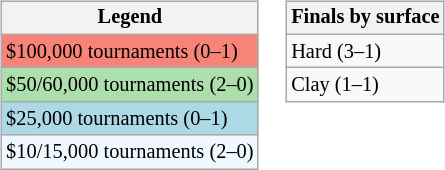<table>
<tr valign=top>
<td><br><table class=wikitable style="font-size:85%">
<tr>
<th>Legend</th>
</tr>
<tr style="background:#f88379;">
<td>$100,000 tournaments (0–1)</td>
</tr>
<tr style="background:#addfad;">
<td>$50/60,000 tournaments (2–0)</td>
</tr>
<tr style="background:lightblue;">
<td>$25,000 tournaments (0–1)</td>
</tr>
<tr style="background:#f0f8ff;">
<td>$10/15,000 tournaments (2–0)</td>
</tr>
</table>
</td>
<td><br><table class=wikitable style="font-size:85%">
<tr>
<th>Finals by surface</th>
</tr>
<tr>
<td>Hard (3–1)</td>
</tr>
<tr>
<td>Clay (1–1)</td>
</tr>
</table>
</td>
</tr>
</table>
